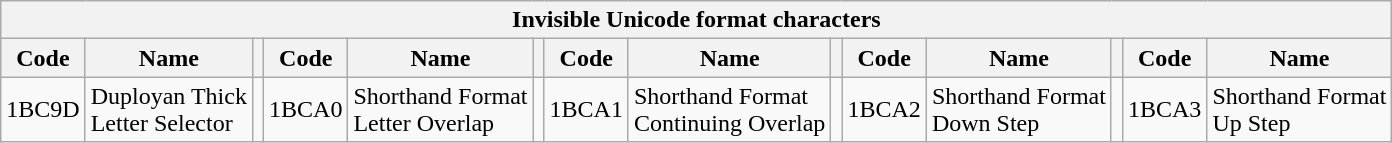<table class="wikitable" style="margin:0px;">
<tr>
<th colspan="14">Invisible Unicode format characters</th>
</tr>
<tr>
<th>Code</th>
<th>Name</th>
<th></th>
<th>Code</th>
<th>Name</th>
<th></th>
<th>Code</th>
<th>Name</th>
<th></th>
<th>Code</th>
<th>Name</th>
<th></th>
<th>Code</th>
<th>Name</th>
</tr>
<tr>
<td>1BC9D</td>
<td>Duployan Thick<br>Letter Selector</td>
<td></td>
<td>1BCA0</td>
<td>Shorthand Format<br>Letter Overlap</td>
<td></td>
<td>1BCA1</td>
<td>Shorthand Format<br>Continuing Overlap</td>
<td></td>
<td>1BCA2</td>
<td>Shorthand Format<br>Down Step</td>
<td></td>
<td>1BCA3</td>
<td>Shorthand Format<br>Up Step</td>
</tr>
</table>
